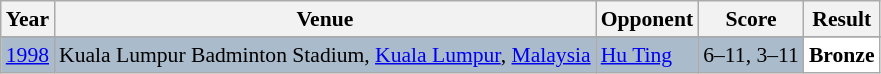<table class="sortable wikitable" style="font-size: 90%;">
<tr>
<th>Year</th>
<th>Venue</th>
<th>Opponent</th>
<th>Score</th>
<th>Result</th>
</tr>
<tr>
</tr>
<tr style="background:#AABBCC">
<td align="center"><a href='#'>1998</a></td>
<td align="left">Kuala Lumpur Badminton Stadium, <a href='#'>Kuala Lumpur</a>, <a href='#'>Malaysia</a></td>
<td align="left"> <a href='#'>Hu Ting</a></td>
<td align="left">6–11, 3–11</td>
<td style="text-align:left; background:white"> <strong>Bronze</strong></td>
</tr>
</table>
